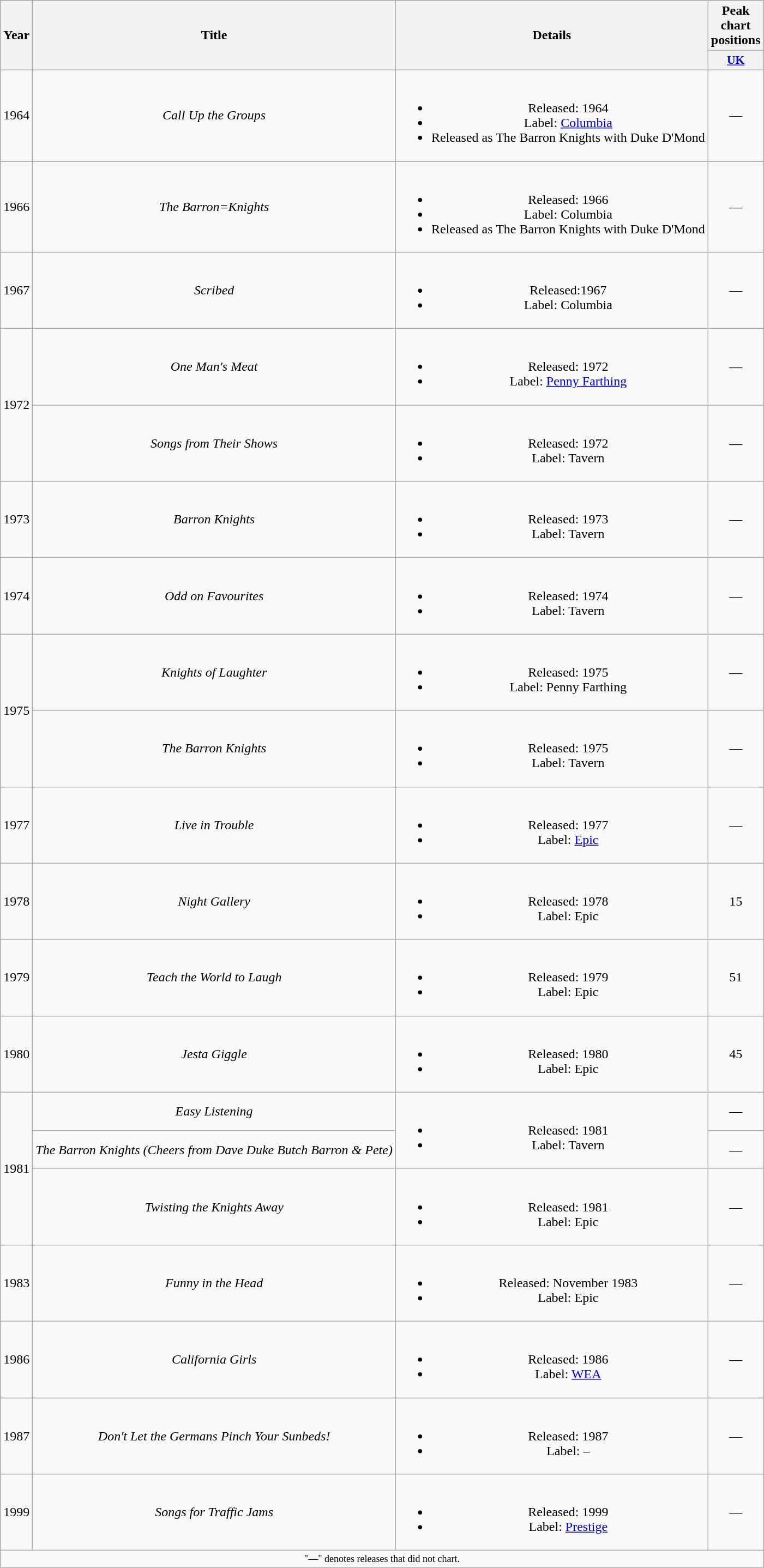<table class="wikitable" style="text-align:center;">
<tr>
<th rowspan="2" scope="col">Year</th>
<th rowspan="2" scope="col">Title</th>
<th rowspan="2" scope="col">Details</th>
<th>Peak chart positions</th>
</tr>
<tr>
<th scope="col" style="width:3em;font-size:90%;"><a href='#'>UK</a><br></th>
</tr>
<tr>
<td>1964</td>
<td><em>Call Up the Groups</em></td>
<td><br><ul><li>Released: 1964</li><li>Label: <a href='#'>Columbia</a></li><li>Released as The Barron Knights with Duke D'Mond</li></ul></td>
<td>—</td>
</tr>
<tr>
<td>1966</td>
<td><em>The Barron=Knights</em></td>
<td><br><ul><li>Released: 1966</li><li>Label: Columbia</li><li>Released as The Barron Knights with Duke D'Mond</li></ul></td>
<td>—</td>
</tr>
<tr>
<td>1967</td>
<td><em>Scribed</em></td>
<td><br><ul><li>Released:1967</li><li>Label: Columbia</li></ul></td>
<td>—</td>
</tr>
<tr>
<td rowspan="2">1972</td>
<td><em>One Man's Meat</em></td>
<td><br><ul><li>Released: 1972</li><li>Label: <a href='#'>Penny Farthing</a></li></ul></td>
<td>—</td>
</tr>
<tr>
<td><em>Songs from Their Shows</em></td>
<td><br><ul><li>Released: 1972</li><li>Label: Tavern</li></ul></td>
<td>—</td>
</tr>
<tr>
<td>1973</td>
<td><em>Barron Knights</em></td>
<td><br><ul><li>Released: 1973</li><li>Label: Tavern</li></ul></td>
<td>—</td>
</tr>
<tr>
<td>1974</td>
<td><em>Odd on Favourites</em></td>
<td><br><ul><li>Released: 1974</li><li>Label: Tavern</li></ul></td>
<td>—</td>
</tr>
<tr>
<td rowspan="2">1975</td>
<td><em>Knights of Laughter</em></td>
<td><br><ul><li>Released: 1975</li><li>Label: Penny Farthing</li></ul></td>
<td>—</td>
</tr>
<tr>
<td><em>The Barron Knights</em></td>
<td><br><ul><li>Released: 1975</li><li>Label: Tavern</li></ul></td>
<td>—</td>
</tr>
<tr>
<td>1977</td>
<td><em>Live in Trouble</em></td>
<td><br><ul><li>Released: 1977</li><li>Label: <a href='#'>Epic</a></li></ul></td>
<td>—</td>
</tr>
<tr>
<td>1978</td>
<td><em>Night Gallery</em></td>
<td><br><ul><li>Released: 1978</li><li>Label: Epic</li></ul></td>
<td>15</td>
</tr>
<tr>
<td>1979</td>
<td><em>Teach the World to Laugh</em></td>
<td><br><ul><li>Released: 1979</li><li>Label: Epic</li></ul></td>
<td>51</td>
</tr>
<tr>
<td>1980</td>
<td><em>Jesta Giggle</em></td>
<td><br><ul><li>Released: 1980</li><li>Label: Epic</li></ul></td>
<td>45</td>
</tr>
<tr>
<td rowspan="3">1981</td>
<td><em>Easy Listening</em></td>
<td rowspan="2"><br><ul><li>Released: 1981</li><li>Label: Tavern</li></ul></td>
<td>—</td>
</tr>
<tr>
<td><em>The Barron Knights (Cheers from Dave Duke Butch Barron & Pete)</em></td>
<td>—</td>
</tr>
<tr>
<td><em>Twisting the Knights Away</em></td>
<td><br><ul><li>Released: 1981</li><li>Label: Epic</li></ul></td>
<td>—</td>
</tr>
<tr>
<td>1983</td>
<td><em>Funny in the Head</em></td>
<td><br><ul><li>Released: November 1983</li><li>Label: Epic</li></ul></td>
<td>—</td>
</tr>
<tr>
<td>1986</td>
<td><em>California Girls</em></td>
<td><br><ul><li>Released: 1986</li><li>Label: <a href='#'>WEA</a></li></ul></td>
<td>—</td>
</tr>
<tr>
<td>1987</td>
<td><em>Don't Let the Germans Pinch Your Sunbeds!</em></td>
<td><br><ul><li>Released: 1987</li><li>Label: –</li></ul></td>
<td>—</td>
</tr>
<tr>
<td>1999</td>
<td><em>Songs for Traffic Jams</em></td>
<td><br><ul><li>Released: 1999</li><li>Label: <a href='#'>Prestige</a></li></ul></td>
<td>—</td>
</tr>
<tr>
<td colspan="6" style="text-align:center; font-size:9pt;">"—" denotes releases that did not chart.</td>
</tr>
</table>
